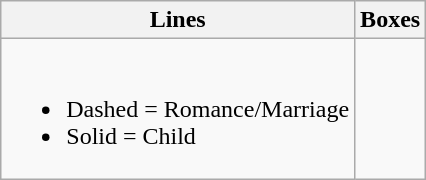<table class="wikitable">
<tr>
<th>Lines</th>
<th>Boxes</th>
</tr>
<tr valign="top">
<td><br><ul><li>Dashed = Romance/Marriage</li><li>Solid  = Child</li></ul></td>
<td><br>



</td>
</tr>
</table>
